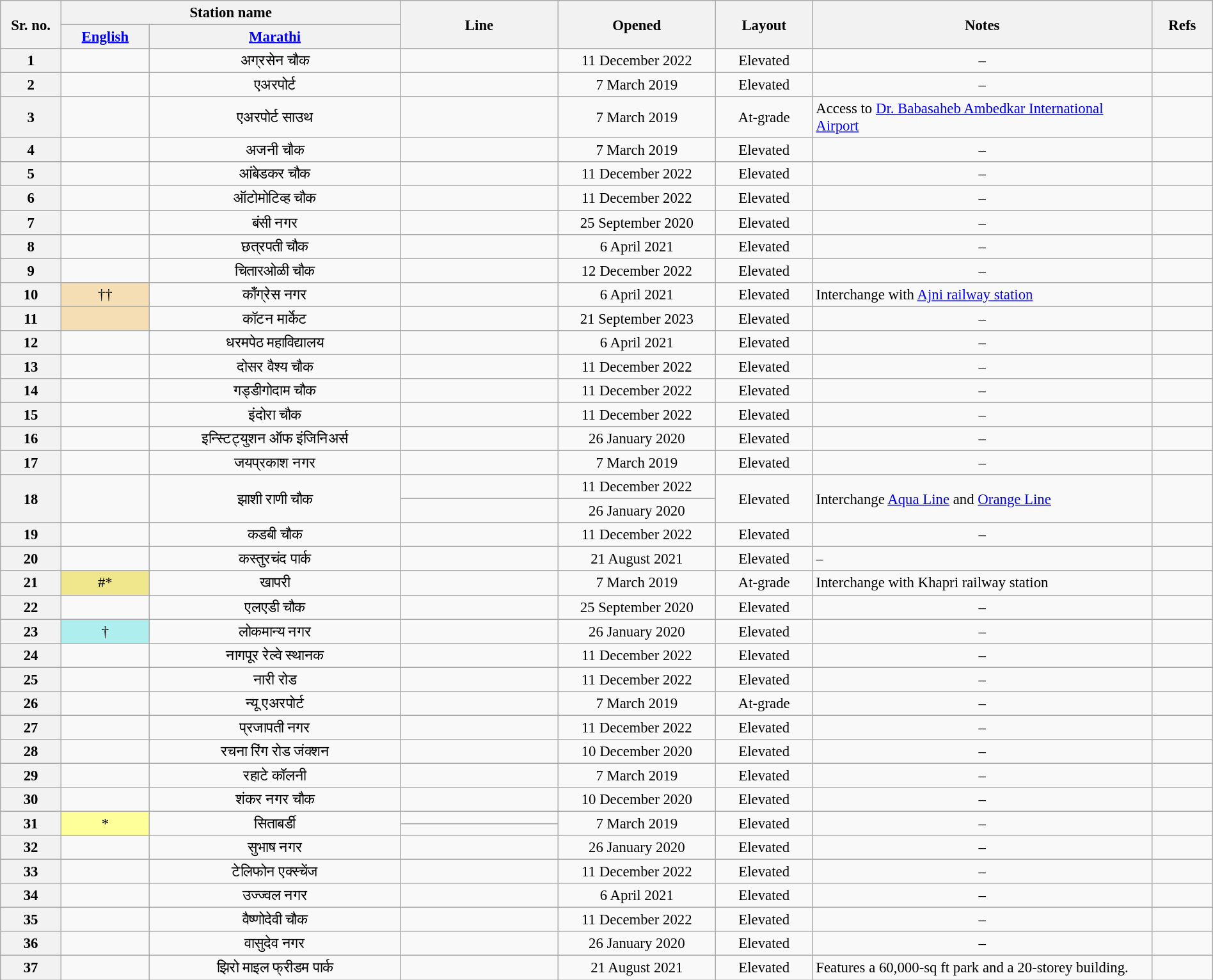<table class="wikitable sortable" width="100%" style="font-size:95%;">
<tr>
<th rowspan="2" width="5%">Sr. no.</th>
<th colspan="2" width="28%">Station name</th>
<th rowspan="2" width="13%">Line</th>
<th rowspan="2" width="13%">Opened</th>
<th rowspan="2" width="8%">Layout</th>
<th rowspan="2" width="28%">Notes</th>
<th rowspan="2" width="5%">Refs</th>
</tr>
<tr>
<th><a href='#'>English</a></th>
<th><a href='#'>Marathi</a></th>
</tr>
<tr>
<th>1</th>
<td align="center"></td>
<td align="center">अग्रसेन चौक</td>
<td align="center"></td>
<td align="center">11 December 2022</td>
<td align="center">Elevated</td>
<td align="center">–</td>
<td></td>
</tr>
<tr>
<th>2</th>
<td align="center"></td>
<td align="center">एअरपोर्ट</td>
<td align="center"></td>
<td align="center">7 March 2019</td>
<td align="center">Elevated</td>
<td align="center">–</td>
<td></td>
</tr>
<tr>
<th>3</th>
<td align="center"></td>
<td align="center">एअरपोर्ट साउथ</td>
<td align="center"></td>
<td align="center">7 March 2019</td>
<td align="center">At-grade</td>
<td>Access to <a href='#'>Dr. Babasaheb Ambedkar International Airport</a></td>
<td></td>
</tr>
<tr>
<th>4</th>
<td align="center"></td>
<td align="center">अजनी चौक</td>
<td align="center"></td>
<td align="center">7 March 2019</td>
<td align="center">Elevated</td>
<td align="center">–</td>
<td></td>
</tr>
<tr>
<th>5</th>
<td align="center"></td>
<td align="center">आंबेडकर चौक</td>
<td align="center"></td>
<td align="center">11 December 2022</td>
<td align="center">Elevated</td>
<td align="center">–</td>
<td></td>
</tr>
<tr>
<th>6</th>
<td align="center"></td>
<td align="center">ऑटोमोटिव्ह चौक</td>
<td align="center"></td>
<td align="center">11 December 2022</td>
<td align="center">Elevated</td>
<td align="center">–</td>
<td></td>
</tr>
<tr>
<th>7</th>
<td align="center"></td>
<td align="center">बंसी नगर</td>
<td align="center"></td>
<td align="center">25 September 2020</td>
<td align="center">Elevated</td>
<td align="center">–</td>
<td></td>
</tr>
<tr>
<th>8</th>
<td align="center"></td>
<td align="center">छत्रपती चौक</td>
<td align="center"></td>
<td align="center">6 April 2021</td>
<td align="center">Elevated</td>
<td align="center">–</td>
<td></td>
</tr>
<tr>
<th>9</th>
<td align="center"></td>
<td align="center">चितारओळी चौक</td>
<td align="center"></td>
<td align="center">12 December 2022</td>
<td align="center">Elevated</td>
<td align="center">–</td>
<td></td>
</tr>
<tr>
<th>10</th>
<td style="background-color:#F5DEB3" align="center"> ††</td>
<td align="center">काँग्रेस नगर</td>
<td align="center"></td>
<td align="center">6 April 2021</td>
<td align="center">Elevated</td>
<td>Interchange with <a href='#'>Ajni railway station</a></td>
<td></td>
</tr>
<tr>
<th>11</th>
<td style="background-color:#F5DEB3" align="center"></td>
<td align="center">कॉटन मार्केट</td>
<td align="center"></td>
<td align="center">21 September 2023</td>
<td align="center">Elevated</td>
<td align="center">–</td>
<td></td>
</tr>
<tr>
<th>12</th>
<td align="center"></td>
<td align="center">धरमपेठ महाविद्यालय</td>
<td align="center"></td>
<td align="center">6 April 2021</td>
<td align="center">Elevated</td>
<td align="center">–</td>
<td></td>
</tr>
<tr>
<th>13</th>
<td align="center"></td>
<td align="center">दोसर वैश्य चौक</td>
<td align="center"></td>
<td align="center">11 December 2022</td>
<td align="center">Elevated</td>
<td align="center">–</td>
<td></td>
</tr>
<tr>
<th>14</th>
<td align="center"></td>
<td align="center">गड्डीगोदाम चौक</td>
<td align="center"></td>
<td align="center">11 December 2022</td>
<td align="center">Elevated</td>
<td align="center">–</td>
<td></td>
</tr>
<tr>
<th>15</th>
<td align="center"></td>
<td align="center">इंदोरा चौक</td>
<td align="center"></td>
<td align="center">11 December 2022</td>
<td align="center">Elevated</td>
<td align="center">–</td>
<td></td>
</tr>
<tr>
<th>16</th>
<td align="center"></td>
<td align="center">इन्स्टिट्युशन ऑफ इंजिनिअर्स</td>
<td align="center"></td>
<td align="center">26 January 2020</td>
<td align="center">Elevated</td>
<td align="center">–</td>
<td></td>
</tr>
<tr>
<th>17</th>
<td align="center"></td>
<td align="center">जयप्रकाश नगर</td>
<td align="center"></td>
<td align="center">7 March 2019</td>
<td align="center">Elevated</td>
<td align="center">–</td>
<td></td>
</tr>
<tr>
<th rowspan="2" align="center">18</th>
<td rowspan="2" align="center"></td>
<td rowspan="2" align="center">झाशी राणी चौक</td>
<td align="center"></td>
<td align="center">11 December 2022</td>
<td rowspan="2" align="center">Elevated</td>
<td rowspan="2">Interchange <a href='#'>Aqua Line</a> and <a href='#'>Orange Line</a></td>
<td rowspan="2"></td>
</tr>
<tr>
<td align="center"></td>
<td align="center">26 January 2020</td>
</tr>
<tr>
<th>19</th>
<td align="center"></td>
<td align="center">कडबी चौक</td>
<td align="center"></td>
<td align="center">11 December 2022</td>
<td align="center">Elevated</td>
<td align="center">–</td>
<td></td>
</tr>
<tr>
<th>20</th>
<td align="center"></td>
<td align="center">कस्तुरचंद पार्क</td>
<td align="center"></td>
<td align="center">21 August 2021</td>
<td align="center">Elevated</td>
<td>–</td>
<td></td>
</tr>
<tr>
<th>21</th>
<td style="background-color:#F0E68C" align="center">#*</td>
<td align="center">खापरी</td>
<td align="center"></td>
<td align="center">7 March 2019</td>
<td align="center">At-grade</td>
<td>Interchange with Khapri railway station</td>
<td></td>
</tr>
<tr>
<th>22</th>
<td align="center"></td>
<td align="center">एलएडी चौक</td>
<td align="center"></td>
<td align="center">25 September 2020</td>
<td align="center">Elevated</td>
<td align="center">–</td>
<td></td>
</tr>
<tr>
<th>23</th>
<td style="background-color:#AFEEEE" align="center"> †</td>
<td align="center">लोकमान्य नगर</td>
<td align="center"></td>
<td align="center">26 January 2020</td>
<td align="center">Elevated</td>
<td align="center">–</td>
<td></td>
</tr>
<tr>
<th>24</th>
<td align="center"></td>
<td align="center">नागपूर रेल्वे स्थानक</td>
<td align="center"></td>
<td align="center">11 December 2022</td>
<td align="center">Elevated</td>
<td align="center">–</td>
<td></td>
</tr>
<tr>
<th>25</th>
<td align="center"></td>
<td align="center">नारी रोड</td>
<td align="center"></td>
<td align="center">11 December 2022</td>
<td align="center">Elevated</td>
<td align="center">–</td>
<td></td>
</tr>
<tr>
<th>26</th>
<td align="center"></td>
<td align="center">न्यू एअरपोर्ट</td>
<td align="center"></td>
<td align="center">7 March 2019</td>
<td align="center">At-grade</td>
<td align="center">–</td>
<td></td>
</tr>
<tr>
<th>27</th>
<td align="center"></td>
<td align="center">प्रजापती नगर</td>
<td align="center"></td>
<td align="center">11 December 2022</td>
<td align="center">Elevated</td>
<td align="center">–</td>
<td></td>
</tr>
<tr>
<th>28</th>
<td align="center"></td>
<td align="center">रचना रिंग रोड जंक्शन</td>
<td align="center"></td>
<td align="center">10 December 2020</td>
<td align="center">Elevated</td>
<td align="center">–</td>
<td></td>
</tr>
<tr>
<th>29</th>
<td align="center"></td>
<td align="center">रहाटे कॉलनी</td>
<td align="center"></td>
<td align="center">7 March 2019</td>
<td align="center">Elevated</td>
<td align="center">–</td>
<td></td>
</tr>
<tr>
<th>30</th>
<td align="center"></td>
<td align="center">शंकर नगर चौक</td>
<td align="center"></td>
<td align="center">10 December 2020</td>
<td align="center">Elevated</td>
<td align="center">–</td>
<td></td>
</tr>
<tr>
<th rowspan="2" align="center">31</th>
<td rowspan="2" style="background-color:#FFFF99" align="center">*</td>
<td rowspan="2" align="center">सिताबर्डी</td>
<td align="center"></td>
<td rowspan="2" align="center">7 March 2019</td>
<td rowspan="2" align="center">Elevated</td>
<td rowspan="2" align="center">–</td>
<td rowspan="2"></td>
</tr>
<tr>
<td align="center"></td>
</tr>
<tr>
<th>32</th>
<td align="center"></td>
<td align="center">सुभाष नगर</td>
<td align="center"></td>
<td align="center">26 January 2020</td>
<td align="center">Elevated</td>
<td align="center">–</td>
<td></td>
</tr>
<tr>
<th>33</th>
<td align="center"></td>
<td align="center">टेलिफोन एक्स्चेंज</td>
<td align="center"></td>
<td align="center">11 December 2022</td>
<td align="center">Elevated</td>
<td align="center">–</td>
<td></td>
</tr>
<tr>
<th>34</th>
<td align="center"></td>
<td align="center">उज्ज्वल नगर</td>
<td align="center"></td>
<td align="center">6 April 2021</td>
<td align="center">Elevated</td>
<td align="center">–</td>
<td></td>
</tr>
<tr>
<th>35</th>
<td align="center"></td>
<td align="center">वैष्णोदेवी चौक</td>
<td align="center"></td>
<td align="center">11 December 2022</td>
<td align="center">Elevated</td>
<td align="center">–</td>
<td></td>
</tr>
<tr>
<th>36</th>
<td align="center"></td>
<td align="center">वासुदेव नगर</td>
<td align="center"></td>
<td align="center">26 January 2020</td>
<td align="center">Elevated</td>
<td align="center">–</td>
<td></td>
</tr>
<tr>
<th>37</th>
<td align="center"></td>
<td align="center">झिरो माइल फ्रीडम पार्क</td>
<td align="center"></td>
<td align="center">21 August 2021</td>
<td align="center">Elevated</td>
<td>Features a 60,000-sq ft park and a 20-storey building.</td>
<td></td>
</tr>
</table>
